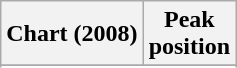<table class="wikitable sortable plainrowheaders" style="text-align:center">
<tr>
<th>Chart (2008)</th>
<th>Peak<br>position</th>
</tr>
<tr>
</tr>
<tr>
</tr>
<tr>
</tr>
<tr>
</tr>
<tr>
</tr>
<tr>
</tr>
<tr>
</tr>
<tr>
</tr>
<tr>
</tr>
<tr>
</tr>
<tr>
</tr>
<tr>
</tr>
<tr>
</tr>
<tr>
</tr>
<tr>
</tr>
<tr>
</tr>
<tr>
</tr>
<tr>
</tr>
</table>
